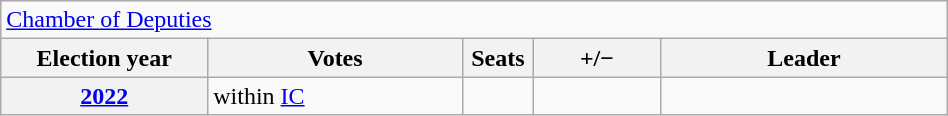<table class=wikitable style="width:50%; border:1px #AAAAFF solid">
<tr>
<td colspan=56><a href='#'>Chamber of Deputies</a></td>
</tr>
<tr>
<th width=13%>Election year</th>
<th width=16%>Votes</th>
<th width=1%>Seats</th>
<th width=8%>+/−</th>
<th width=18%>Leader</th>
</tr>
<tr>
<th><a href='#'>2022</a></th>
<td>within <a href='#'>IC</a></td>
<td></td>
<td></td>
<td></td>
</tr>
</table>
